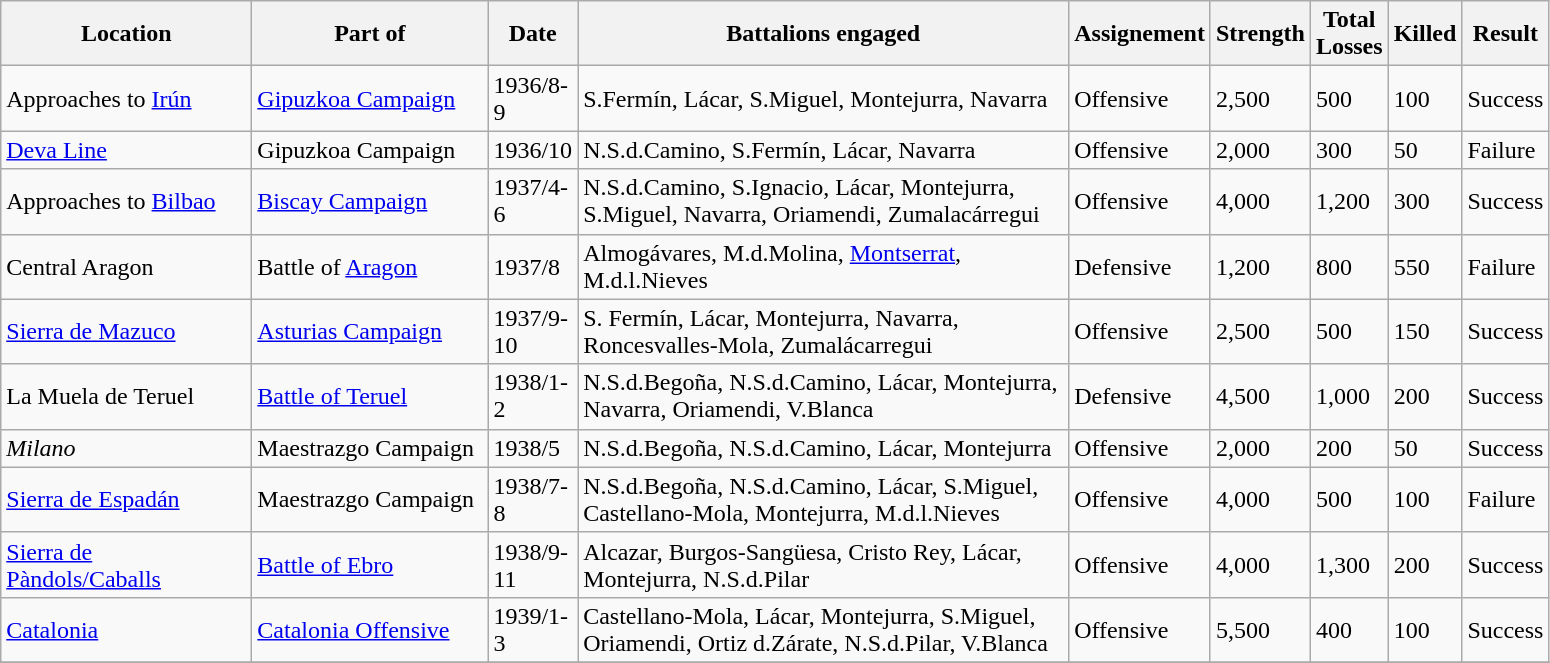<table class="wikitable sortable">
<tr>
<th scope="col" style="width: 160px;">Location</th>
<th scope="col" style="width: 150px;">Part of</th>
<th scope="col" style="width: 30px;">Date</th>
<th scope="col" style="width: 320px;">Battalions engaged</th>
<th scope="col" style="width: 30px;">Assignement</th>
<th scope="col" style="width: 30px;">Strength</th>
<th scope="col" style="width: 30px;">Total Losses</th>
<th scope="col" style="width: 30px;">Killed</th>
<th scope="col" style="width: 30px;">Result</th>
</tr>
<tr>
<td>Approaches to <a href='#'>Irún</a></td>
<td><a href='#'>Gipuzkoa Campaign</a></td>
<td>1936/8-9</td>
<td>S.Fermín, Lácar, S.Miguel, Montejurra, Navarra</td>
<td>Offensive</td>
<td>2,500</td>
<td>500</td>
<td>100</td>
<td>Success</td>
</tr>
<tr>
<td><a href='#'>Deva Line</a></td>
<td>Gipuzkoa Campaign</td>
<td>1936/10</td>
<td>N.S.d.Camino, S.Fermín, Lácar, Navarra</td>
<td>Offensive</td>
<td>2,000</td>
<td>300</td>
<td>50</td>
<td>Failure</td>
</tr>
<tr>
<td>Approaches to <a href='#'>Bilbao</a></td>
<td><a href='#'>Biscay Campaign</a></td>
<td>1937/4-6</td>
<td>N.S.d.Camino, S.Ignacio, Lácar, Montejurra, S.Miguel, Navarra, Oriamendi, Zumalacárregui</td>
<td>Offensive</td>
<td>4,000</td>
<td>1,200</td>
<td>300</td>
<td>Success</td>
</tr>
<tr>
<td>Central Aragon</td>
<td>Battle of <a href='#'>Aragon</a></td>
<td>1937/8</td>
<td>Almogávares, M.d.Molina, <a href='#'>Montserrat</a>, M.d.l.Nieves</td>
<td>Defensive</td>
<td>1,200</td>
<td>800</td>
<td>550</td>
<td>Failure</td>
</tr>
<tr>
<td><a href='#'>Sierra de Mazuco</a></td>
<td><a href='#'>Asturias Campaign</a></td>
<td>1937/9-10</td>
<td>S. Fermín, Lácar, Montejurra, Navarra, Roncesvalles-Mola, Zumalácarregui</td>
<td>Offensive</td>
<td>2,500</td>
<td>500</td>
<td>150</td>
<td>Success</td>
</tr>
<tr>
<td>La Muela de Teruel</td>
<td><a href='#'>Battle of Teruel</a></td>
<td>1938/1-2</td>
<td>N.S.d.Begoña, N.S.d.Camino, Lácar, Montejurra, Navarra, Oriamendi, V.Blanca</td>
<td>Defensive</td>
<td>4,500</td>
<td>1,000</td>
<td>200</td>
<td>Success</td>
</tr>
<tr>
<td><em>Milano</em></td>
<td>Maestrazgo Campaign</td>
<td>1938/5</td>
<td>N.S.d.Begoña, N.S.d.Camino, Lácar, Montejurra</td>
<td>Offensive</td>
<td>2,000</td>
<td>200</td>
<td>50</td>
<td>Success</td>
</tr>
<tr>
<td><a href='#'>Sierra de Espadán</a></td>
<td>Maestrazgo Campaign</td>
<td>1938/7-8</td>
<td>N.S.d.Begoña, N.S.d.Camino, Lácar, S.Miguel, Castellano-Mola, Montejurra, M.d.l.Nieves</td>
<td>Offensive</td>
<td>4,000</td>
<td>500</td>
<td>100</td>
<td>Failure</td>
</tr>
<tr>
<td><a href='#'>Sierra de Pàndols/Caballs</a></td>
<td><a href='#'>Battle of Ebro</a></td>
<td>1938/9-11</td>
<td>Alcazar, Burgos-Sangüesa, Cristo Rey, Lácar, Montejurra, N.S.d.Pilar</td>
<td>Offensive</td>
<td>4,000</td>
<td>1,300</td>
<td>200</td>
<td>Success</td>
</tr>
<tr>
<td><a href='#'>Catalonia</a></td>
<td><a href='#'>Catalonia Offensive</a></td>
<td>1939/1-3</td>
<td>Castellano-Mola, Lácar, Montejurra, S.Miguel, Oriamendi, Ortiz d.Zárate, N.S.d.Pilar, V.Blanca</td>
<td>Offensive</td>
<td>5,500</td>
<td>400</td>
<td>100</td>
<td>Success</td>
</tr>
<tr>
</tr>
</table>
